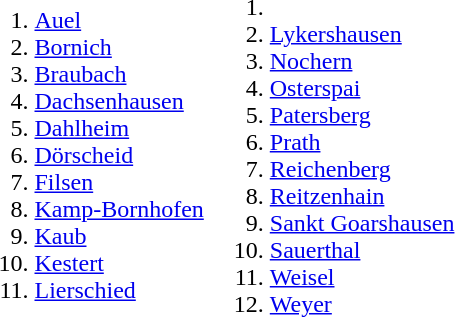<table>
<tr>
<td><br><ol><li><a href='#'>Auel</a></li><li><a href='#'>Bornich</a></li><li><a href='#'>Braubach</a></li><li><a href='#'>Dachsenhausen</a></li><li><a href='#'>Dahlheim</a></li><li><a href='#'>Dörscheid</a></li><li><a href='#'>Filsen</a></li><li><a href='#'>Kamp-Bornhofen</a></li><li><a href='#'>Kaub</a></li><li><a href='#'>Kestert</a></li><li><a href='#'>Lierschied</a></li></ol></td>
<td valign=top><br><ol><li><li> <a href='#'>Lykershausen</a></li><li><a href='#'>Nochern</a></li><li><a href='#'>Osterspai</a></li><li><a href='#'>Patersberg</a></li><li><a href='#'>Prath</a></li><li><a href='#'>Reichenberg</a></li><li><a href='#'>Reitzenhain</a></li><li><a href='#'>Sankt Goarshausen</a></li><li><a href='#'>Sauerthal</a></li><li><a href='#'>Weisel</a></li><li><a href='#'>Weyer</a></li></ol></td>
</tr>
</table>
